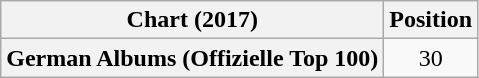<table class="wikitable plainrowheaders" style="text-align:center">
<tr>
<th scope="col">Chart (2017)</th>
<th scope="col">Position</th>
</tr>
<tr>
<th scope="row">German Albums (Offizielle Top 100)</th>
<td>30</td>
</tr>
</table>
